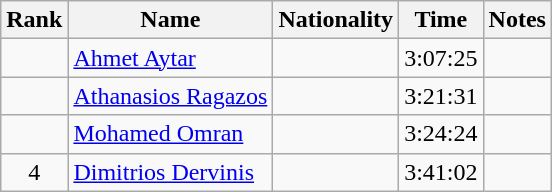<table class="wikitable sortable" style="text-align:center">
<tr>
<th>Rank</th>
<th>Name</th>
<th>Nationality</th>
<th>Time</th>
<th>Notes</th>
</tr>
<tr>
<td></td>
<td align=left><a href='#'>Ahmet Aytar</a></td>
<td align=left></td>
<td>3:07:25</td>
<td></td>
</tr>
<tr>
<td></td>
<td align=left><a href='#'>Athanasios Ragazos</a></td>
<td align=left></td>
<td>3:21:31</td>
<td></td>
</tr>
<tr>
<td></td>
<td align=left><a href='#'>Mohamed Omran</a></td>
<td align=left></td>
<td>3:24:24</td>
<td></td>
</tr>
<tr>
<td>4</td>
<td align=left><a href='#'>Dimitrios Dervinis</a></td>
<td align=left></td>
<td>3:41:02</td>
<td></td>
</tr>
</table>
